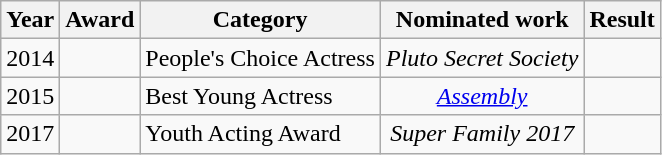<table class="wikitable sortable">
<tr>
<th>Year</th>
<th>Award</th>
<th>Category</th>
<th>Nominated work</th>
<th>Result</th>
</tr>
<tr>
<td>2014</td>
<td></td>
<td>People's Choice Actress</td>
<td style="text-align:center;"><em>Pluto Secret Society</em></td>
<td></td>
</tr>
<tr>
<td>2015</td>
<td></td>
<td>Best Young Actress</td>
<td style="text-align:center;"><em><a href='#'>Assembly</a></em></td>
<td></td>
</tr>
<tr>
<td>2017</td>
<td></td>
<td>Youth Acting Award</td>
<td style="text-align:center;"><em>Super Family 2017</em></td>
<td></td>
</tr>
</table>
